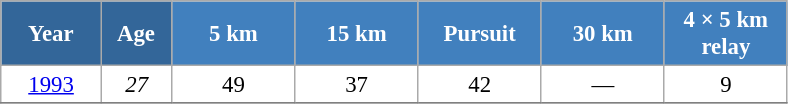<table class="wikitable" style="font-size:95%; text-align:center; border:grey solid 1px; border-collapse:collapse; background:#ffffff;">
<tr>
<th style="background-color:#369; color:white; width:60px;"> Year </th>
<th style="background-color:#369; color:white; width:40px;"> Age </th>
<th style="background-color:#4180be; color:white; width:75px;"> 5 km </th>
<th style="background-color:#4180be; color:white; width:75px;"> 15 km </th>
<th style="background-color:#4180be; color:white; width:75px;"> Pursuit </th>
<th style="background-color:#4180be; color:white; width:75px;"> 30 km </th>
<th style="background-color:#4180be; color:white; width:75px;"> 4 × 5 km <br> relay </th>
</tr>
<tr>
<td><a href='#'>1993</a></td>
<td><em>27</em></td>
<td>49</td>
<td>37</td>
<td>42</td>
<td>—</td>
<td>9</td>
</tr>
<tr>
</tr>
</table>
